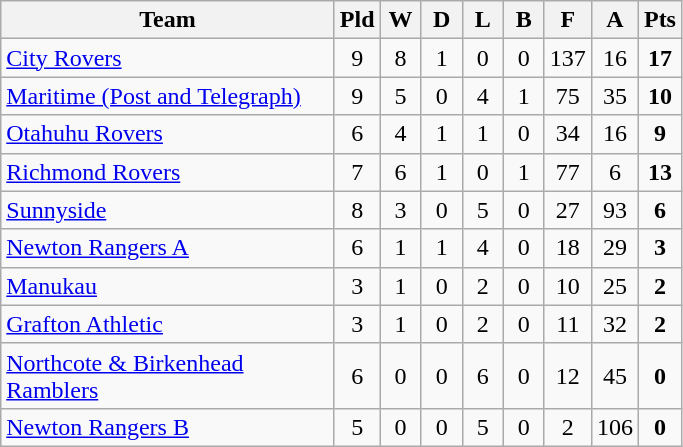<table class="wikitable" style="text-align:center;">
<tr>
<th width=215>Team</th>
<th width=20 abbr="Played">Pld</th>
<th width=20 abbr="Won">W</th>
<th width=20 abbr="Drawn">D</th>
<th width=20 abbr="Lost">L</th>
<th width=20 abbr="Bye">B</th>
<th width=20 abbr="For">F</th>
<th width=20 abbr="Against">A</th>
<th width=20 abbr="Points">Pts</th>
</tr>
<tr>
<td style="text-align:left;"><a href='#'>City Rovers</a></td>
<td>9</td>
<td>8</td>
<td>1</td>
<td>0</td>
<td>0</td>
<td>137</td>
<td>16</td>
<td><strong>17</strong></td>
</tr>
<tr>
<td style="text-align:left;"><a href='#'>Maritime (Post and Telegraph)</a></td>
<td>9</td>
<td>5</td>
<td>0</td>
<td>4</td>
<td>1</td>
<td>75</td>
<td>35</td>
<td><strong>10</strong></td>
</tr>
<tr>
<td style="text-align:left;"><a href='#'>Otahuhu Rovers</a></td>
<td>6</td>
<td>4</td>
<td>1</td>
<td>1</td>
<td>0</td>
<td>34</td>
<td>16</td>
<td><strong>9</strong></td>
</tr>
<tr>
<td style="text-align:left;"><a href='#'>Richmond Rovers</a></td>
<td>7</td>
<td>6</td>
<td>1</td>
<td>0</td>
<td>1</td>
<td>77</td>
<td>6</td>
<td><strong>13</strong></td>
</tr>
<tr>
<td style="text-align:left;"><a href='#'>Sunnyside</a></td>
<td>8</td>
<td>3</td>
<td>0</td>
<td>5</td>
<td>0</td>
<td>27</td>
<td>93</td>
<td><strong>6</strong></td>
</tr>
<tr>
<td style="text-align:left;"><a href='#'>Newton Rangers A</a></td>
<td>6</td>
<td>1</td>
<td>1</td>
<td>4</td>
<td>0</td>
<td>18</td>
<td>29</td>
<td><strong>3</strong></td>
</tr>
<tr>
<td style="text-align:left;"><a href='#'>Manukau</a></td>
<td>3</td>
<td>1</td>
<td>0</td>
<td>2</td>
<td>0</td>
<td>10</td>
<td>25</td>
<td><strong>2</strong></td>
</tr>
<tr>
<td style="text-align:left;"><a href='#'>Grafton Athletic</a></td>
<td>3</td>
<td>1</td>
<td>0</td>
<td>2</td>
<td>0</td>
<td>11</td>
<td>32</td>
<td><strong>2</strong></td>
</tr>
<tr>
<td style="text-align:left;"><a href='#'>Northcote & Birkenhead Ramblers</a></td>
<td>6</td>
<td>0</td>
<td>0</td>
<td>6</td>
<td>0</td>
<td>12</td>
<td>45</td>
<td><strong>0</strong></td>
</tr>
<tr>
<td style="text-align:left;"><a href='#'>Newton Rangers B</a></td>
<td>5</td>
<td>0</td>
<td>0</td>
<td>5</td>
<td>0</td>
<td>2</td>
<td>106</td>
<td><strong>0</strong></td>
</tr>
</table>
